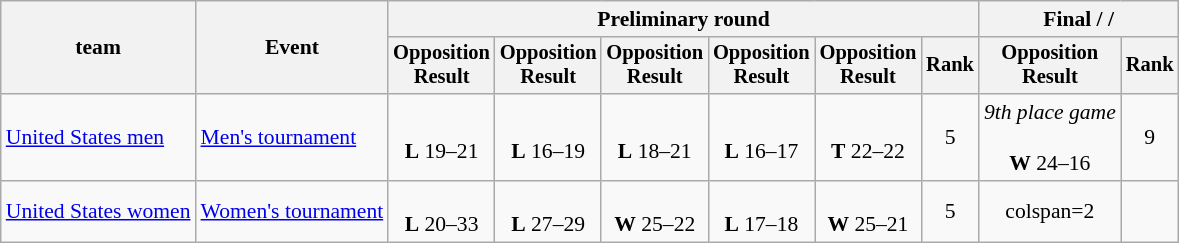<table class=wikitable style=font-size:90%;text-align:center>
<tr>
<th rowspan=2>team</th>
<th rowspan=2>Event</th>
<th colspan=6>Preliminary round</th>
<th colspan=2>Final /  / </th>
</tr>
<tr style=font-size:95%>
<th>Opposition<br>Result</th>
<th>Opposition<br>Result</th>
<th>Opposition<br>Result</th>
<th>Opposition<br>Result</th>
<th>Opposition<br>Result</th>
<th>Rank</th>
<th>Opposition<br>Result</th>
<th>Rank</th>
</tr>
<tr>
<td align=left><a href='#'>United States men</a></td>
<td align=left><a href='#'>Men's tournament</a></td>
<td><br><strong>L</strong> 19–21</td>
<td><br><strong>L</strong> 16–19</td>
<td><br><strong>L</strong> 18–21</td>
<td><br><strong>L</strong> 16–17</td>
<td><br><strong>T</strong> 22–22</td>
<td>5</td>
<td><em>9th place game</em><br><br><strong>W</strong> 24–16</td>
<td>9</td>
</tr>
<tr>
<td align=left><a href='#'>United States women</a></td>
<td align=left><a href='#'>Women's tournament</a></td>
<td><br><strong>L</strong> 20–33</td>
<td><br><strong>L</strong> 27–29</td>
<td><br><strong>W</strong> 25–22</td>
<td><br><strong>L</strong> 17–18</td>
<td><br><strong>W</strong> 25–21</td>
<td>5</td>
<td>colspan=2 </td>
</tr>
</table>
